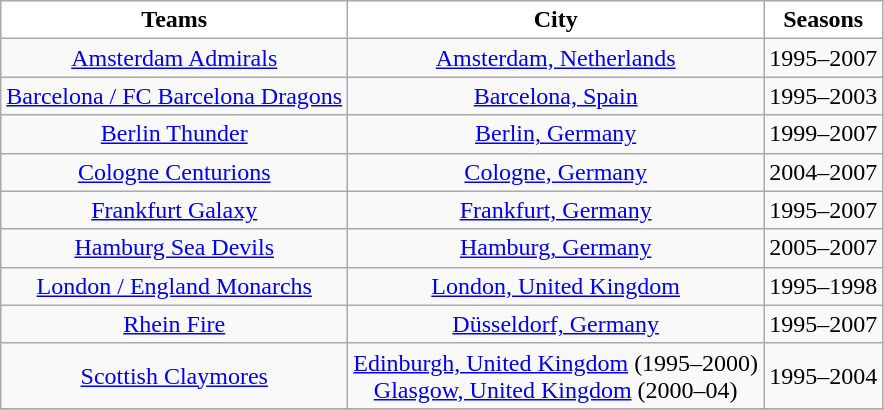<table class="plainrowheaders wikitable" style="text-align:center">
<tr>
<th style=background:white scope="col">Teams</th>
<th style=background:white scope="col">City</th>
<th style=background:white scope="col">Seasons</th>
</tr>
<tr>
<td scope="row"> <a href='#'>Amsterdam Admirals</a></td>
<td><a href='#'>Amsterdam, Netherlands</a></td>
<td>1995–2007</td>
</tr>
<tr>
<td scope="row"> <a href='#'>Barcelona / FC Barcelona Dragons</a></td>
<td><a href='#'>Barcelona, Spain</a></td>
<td>1995–2003</td>
</tr>
<tr>
<td scope="row"> <a href='#'>Berlin Thunder</a></td>
<td><a href='#'>Berlin, Germany</a></td>
<td>1999–2007</td>
</tr>
<tr>
<td scope="row"> <a href='#'>Cologne Centurions</a></td>
<td><a href='#'>Cologne, Germany</a></td>
<td>2004–2007</td>
</tr>
<tr>
<td scope="row"> <a href='#'>Frankfurt Galaxy</a></td>
<td><a href='#'>Frankfurt, Germany</a></td>
<td>1995–2007</td>
</tr>
<tr>
<td scope="row"> <a href='#'>Hamburg Sea Devils</a></td>
<td><a href='#'>Hamburg, Germany</a></td>
<td>2005–2007</td>
</tr>
<tr>
<td scope="row"> <a href='#'>London / England Monarchs</a></td>
<td><a href='#'>London, United Kingdom</a></td>
<td>1995–1998</td>
</tr>
<tr>
<td scope="row"> <a href='#'>Rhein Fire</a></td>
<td><a href='#'>Düsseldorf, Germany</a></td>
<td>1995–2007</td>
</tr>
<tr>
<td scope="row"> <a href='#'>Scottish Claymores</a></td>
<td><a href='#'>Edinburgh, United Kingdom</a> (1995–2000)<br><a href='#'>Glasgow, United Kingdom</a> (2000–04)</td>
<td>1995–2004</td>
</tr>
<tr>
</tr>
</table>
